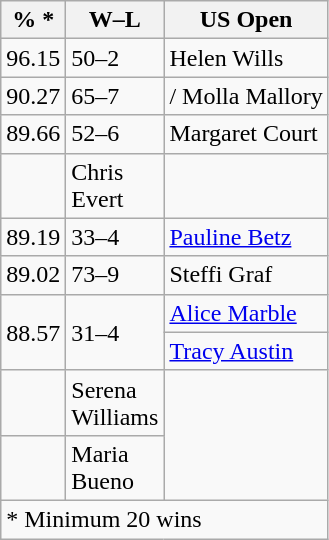<table class="wikitable nowrap" style="display:inline-table;">
<tr>
<th>% *</th>
<th width=50>W–L</th>
<th>US Open</th>
</tr>
<tr>
<td>96.15</td>
<td>50–2</td>
<td> Helen Wills</td>
</tr>
<tr>
<td>90.27</td>
<td>65–7</td>
<td>/ Molla Mallory</td>
</tr>
<tr>
<td>89.66</td>
<td>52–6</td>
<td> Margaret Court</td>
</tr>
<tr>
<td></td>
<td> Chris Evert</td>
</tr>
<tr>
<td>89.19</td>
<td>33–4</td>
<td> <a href='#'>Pauline Betz</a></td>
</tr>
<tr>
<td>89.02</td>
<td>73–9</td>
<td> Steffi Graf</td>
</tr>
<tr>
<td rowspan="2">88.57</td>
<td rowspan=2>31–4</td>
<td> <a href='#'>Alice Marble</a></td>
</tr>
<tr>
<td> <a href='#'>Tracy Austin</a></td>
</tr>
<tr>
<td></td>
<td> Serena Williams</td>
</tr>
<tr>
<td></td>
<td> Maria Bueno</td>
</tr>
<tr>
<td colspan="3">* Minimum 20 wins</td>
</tr>
</table>
